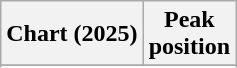<table class="wikitable sortable plainrowheaders" style="text-align:center">
<tr>
<th scope="col">Chart (2025)</th>
<th scope="col">Peak<br>position</th>
</tr>
<tr>
</tr>
<tr>
</tr>
<tr>
</tr>
</table>
